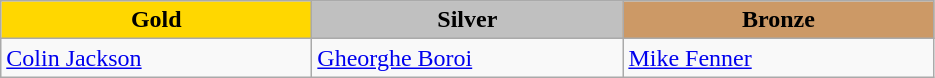<table class="wikitable" style="text-align:left">
<tr align="center">
<td width=200 bgcolor=gold><strong>Gold</strong></td>
<td width=200 bgcolor=silver><strong>Silver</strong></td>
<td width=200 bgcolor=CC9966><strong>Bronze</strong></td>
</tr>
<tr>
<td><a href='#'>Colin Jackson</a><br><em></em></td>
<td><a href='#'>Gheorghe Boroi</a><br><em></em></td>
<td><a href='#'>Mike Fenner</a><br><em></em></td>
</tr>
</table>
